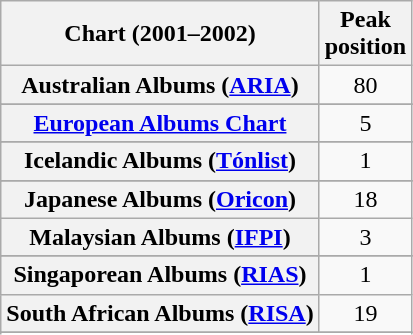<table class="wikitable sortable plainrowheaders" style="text-align:left;">
<tr>
<th scope="col">Chart (2001–2002)</th>
<th scope="col">Peak<br> position</th>
</tr>
<tr>
<th scope="row">Australian Albums (<a href='#'>ARIA</a>)</th>
<td style="text-align:center;">80</td>
</tr>
<tr>
</tr>
<tr>
</tr>
<tr>
</tr>
<tr>
</tr>
<tr>
<th scope="row"><a href='#'>European Albums Chart</a></th>
<td style="text-align:center;">5</td>
</tr>
<tr>
</tr>
<tr>
</tr>
<tr>
<th scope="row">Icelandic Albums (<a href='#'>Tónlist</a>)</th>
<td style="text-align:center;">1</td>
</tr>
<tr>
</tr>
<tr>
</tr>
<tr>
<th scope="row">Japanese Albums (<a href='#'>Oricon</a>)</th>
<td style="text-align:center;">18</td>
</tr>
<tr>
<th scope="row">Malaysian Albums (<a href='#'>IFPI</a>)</th>
<td align="center">3</td>
</tr>
<tr>
</tr>
<tr>
</tr>
<tr>
</tr>
<tr>
<th scope="row">Singaporean Albums (<a href='#'>RIAS</a>)</th>
<td align="center">1</td>
</tr>
<tr>
<th scope="row">South African Albums (<a href='#'>RISA</a>)</th>
<td style="text-align:center;">19</td>
</tr>
<tr>
</tr>
<tr>
</tr>
<tr>
</tr>
<tr>
</tr>
</table>
